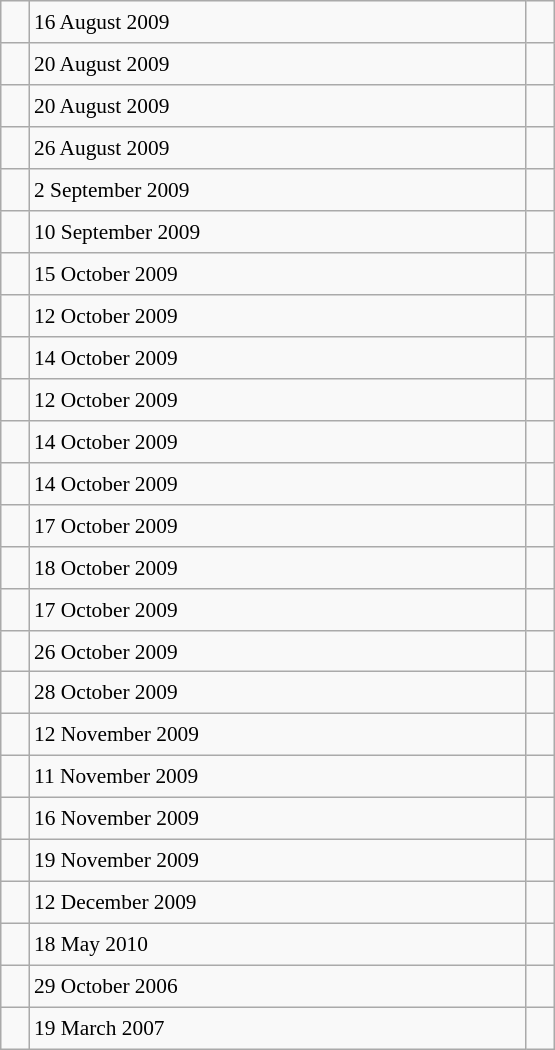<table class="wikitable" style="font-size: 89%; float: left; width: 26em; margin-right: 1em; height: 700px">
<tr>
<td></td>
<td>16 August 2009</td>
<td></td>
</tr>
<tr>
<td></td>
<td>20 August 2009</td>
<td></td>
</tr>
<tr>
<td></td>
<td>20 August 2009</td>
<td></td>
</tr>
<tr>
<td></td>
<td>26 August 2009</td>
<td></td>
</tr>
<tr>
<td></td>
<td>2 September 2009</td>
<td></td>
</tr>
<tr>
<td></td>
<td>10 September 2009</td>
<td></td>
</tr>
<tr>
<td></td>
<td>15 October 2009</td>
<td></td>
</tr>
<tr>
<td></td>
<td>12 October 2009</td>
<td></td>
</tr>
<tr>
<td></td>
<td>14 October 2009</td>
<td></td>
</tr>
<tr>
<td></td>
<td>12 October 2009</td>
<td></td>
</tr>
<tr>
<td></td>
<td>14 October 2009</td>
<td></td>
</tr>
<tr>
<td></td>
<td>14 October 2009</td>
<td></td>
</tr>
<tr>
<td></td>
<td>17 October 2009</td>
<td></td>
</tr>
<tr>
<td></td>
<td>18 October 2009</td>
<td></td>
</tr>
<tr>
<td></td>
<td>17 October 2009</td>
<td></td>
</tr>
<tr>
<td></td>
<td>26 October 2009</td>
<td></td>
</tr>
<tr>
<td></td>
<td>28 October 2009</td>
<td></td>
</tr>
<tr>
<td></td>
<td>12 November 2009</td>
<td></td>
</tr>
<tr>
<td></td>
<td>11 November 2009</td>
<td></td>
</tr>
<tr>
<td></td>
<td>16 November 2009</td>
<td></td>
</tr>
<tr>
<td></td>
<td>19 November 2009</td>
<td></td>
</tr>
<tr>
<td></td>
<td>12 December 2009</td>
<td></td>
</tr>
<tr>
<td></td>
<td>18 May 2010</td>
<td></td>
</tr>
<tr>
<td></td>
<td>29 October 2006</td>
<td></td>
</tr>
<tr>
<td></td>
<td>19 March 2007</td>
<td></td>
</tr>
</table>
